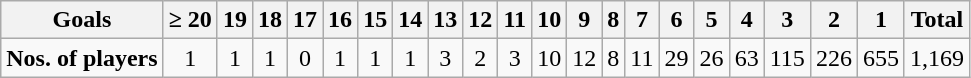<table class="wikitable">
<tr>
<th>Goals</th>
<th>≥ 20</th>
<th>19</th>
<th>18</th>
<th>17</th>
<th>16</th>
<th>15</th>
<th>14</th>
<th>13</th>
<th>12</th>
<th>11</th>
<th>10</th>
<th>9</th>
<th>8</th>
<th>7</th>
<th>6</th>
<th>5</th>
<th>4</th>
<th>3</th>
<th>2</th>
<th>1</th>
<th><strong>Total</strong></th>
</tr>
<tr>
<td><strong>Nos. of players</strong></td>
<td style="text-align:center;">1</td>
<td style="text-align:center;">1</td>
<td style="text-align:center;">1</td>
<td style="text-align:center;">0</td>
<td style="text-align:center;">1</td>
<td style="text-align:center;">1</td>
<td style="text-align:center;">1</td>
<td style="text-align:center;">3</td>
<td style="text-align:center;">2</td>
<td style="text-align:center;">3</td>
<td style="text-align:center;">10</td>
<td style="text-align:center;">12</td>
<td style="text-align:center;">8</td>
<td style="text-align:center;">11</td>
<td style="text-align:center;">29</td>
<td style="text-align:center;">26</td>
<td style="text-align:center;">63</td>
<td style="text-align:center;">115</td>
<td style="text-align:center;">226</td>
<td style="text-align:center;">655</td>
<td style="text-align:center;">1,169</td>
</tr>
</table>
